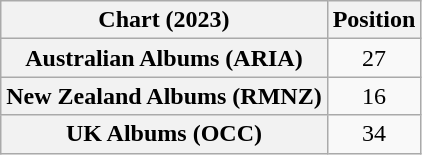<table class="wikitable sortable plainrowheaders" style="text-align:center">
<tr>
<th scope="col">Chart (2023)</th>
<th scope="col">Position</th>
</tr>
<tr>
<th scope="row">Australian Albums (ARIA)</th>
<td>27</td>
</tr>
<tr>
<th scope="row">New Zealand Albums (RMNZ)</th>
<td>16</td>
</tr>
<tr>
<th scope="row">UK Albums (OCC)</th>
<td>34</td>
</tr>
</table>
